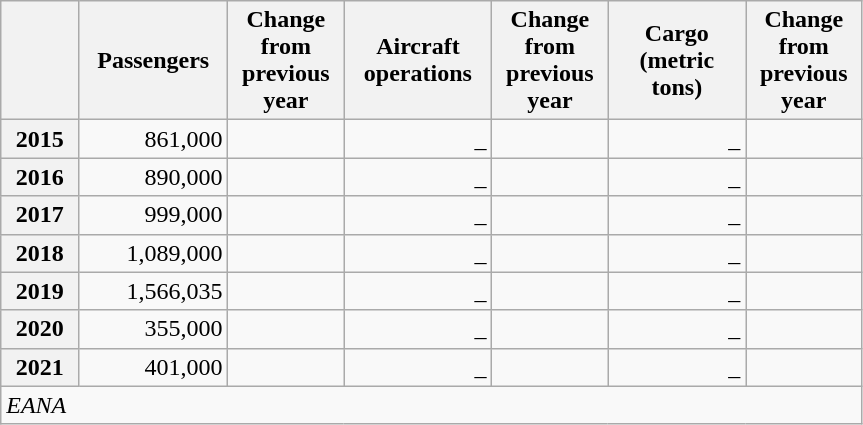<table class="wikitable"  style="text-align:right; width:575px">
<tr>
<th style="width:50px"></th>
<th style="width:100px">Passengers</th>
<th style="width:75px">Change from previous year</th>
<th style="width:100px">Aircraft operations</th>
<th style="width:75px">Change from previous year</th>
<th style="width:100px">Cargo<br>(metric tons)</th>
<th style="width:75px">Change from previous year</th>
</tr>
<tr>
<th>2015</th>
<td>861,000</td>
<td></td>
<td>_</td>
<td></td>
<td>_</td>
<td></td>
</tr>
<tr>
<th>2016</th>
<td>890,000</td>
<td></td>
<td>_</td>
<td></td>
<td>_</td>
<td></td>
</tr>
<tr>
<th>2017</th>
<td>999,000</td>
<td></td>
<td>_</td>
<td></td>
<td>_</td>
<td></td>
</tr>
<tr>
<th>2018</th>
<td>1,089,000</td>
<td></td>
<td>_</td>
<td></td>
<td>_</td>
<td></td>
</tr>
<tr>
<th>2019</th>
<td>1,566,035</td>
<td></td>
<td>_</td>
<td></td>
<td>_</td>
<td></td>
</tr>
<tr>
<th>2020</th>
<td>355,000</td>
<td></td>
<td>_</td>
<td></td>
<td>_</td>
<td></td>
</tr>
<tr>
<th>2021</th>
<td>401,000</td>
<td></td>
<td>_</td>
<td></td>
<td>_</td>
<td></td>
</tr>
<tr>
<td colspan=7 style="text-align:left;"><em>EANA </em></td>
</tr>
</table>
